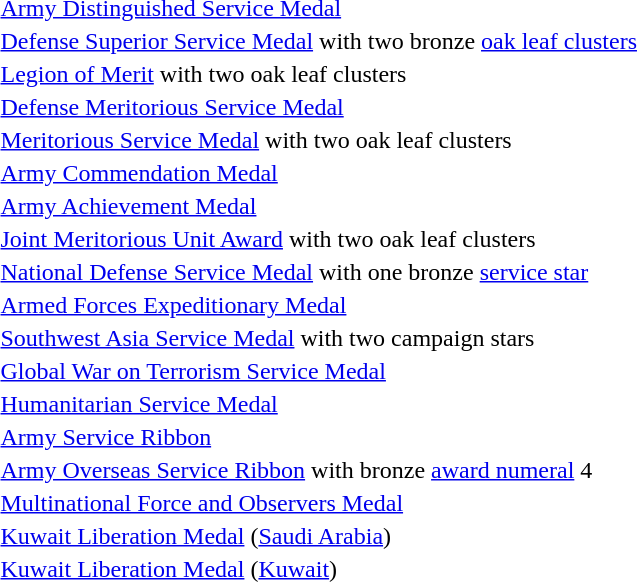<table>
<tr>
<td> <a href='#'>Army Distinguished Service Medal</a></td>
</tr>
<tr>
<td><span></span><span></span> <a href='#'>Defense Superior Service Medal</a> with two bronze <a href='#'>oak leaf clusters</a></td>
</tr>
<tr>
<td><span></span><span></span> <a href='#'>Legion of Merit</a> with two oak leaf clusters</td>
</tr>
<tr>
<td> <a href='#'>Defense Meritorious Service Medal</a></td>
</tr>
<tr>
<td><span></span><span></span> <a href='#'>Meritorious Service Medal</a> with two oak leaf clusters</td>
</tr>
<tr>
<td> <a href='#'>Army Commendation Medal</a></td>
</tr>
<tr>
<td> <a href='#'>Army Achievement Medal</a></td>
</tr>
<tr>
<td><span></span><span></span> <a href='#'>Joint Meritorious Unit Award</a> with two oak leaf clusters</td>
</tr>
<tr>
<td> <a href='#'>National Defense Service Medal</a> with one bronze <a href='#'>service star</a></td>
</tr>
<tr>
<td> <a href='#'>Armed Forces Expeditionary Medal</a></td>
</tr>
<tr>
<td><span></span><span></span> <a href='#'>Southwest Asia Service Medal</a> with two campaign stars</td>
</tr>
<tr>
<td> <a href='#'>Global War on Terrorism Service Medal</a></td>
</tr>
<tr>
<td> <a href='#'>Humanitarian Service Medal</a></td>
</tr>
<tr>
<td> <a href='#'>Army Service Ribbon</a></td>
</tr>
<tr>
<td><span></span> <a href='#'>Army Overseas Service Ribbon</a> with bronze <a href='#'>award numeral</a> 4</td>
</tr>
<tr>
<td> <a href='#'>Multinational Force and Observers Medal</a></td>
</tr>
<tr>
<td> <a href='#'>Kuwait Liberation Medal</a> (<a href='#'>Saudi Arabia</a>)</td>
</tr>
<tr>
<td> <a href='#'>Kuwait Liberation Medal</a> (<a href='#'>Kuwait</a>)</td>
</tr>
</table>
